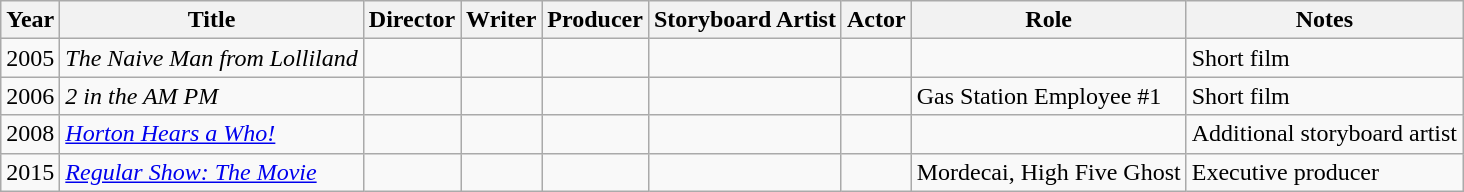<table class="wikitable sortable">
<tr>
<th>Year</th>
<th>Title</th>
<th>Director</th>
<th>Writer</th>
<th>Producer</th>
<th>Storyboard Artist</th>
<th>Actor</th>
<th>Role</th>
<th>Notes</th>
</tr>
<tr>
<td>2005</td>
<td><em>The Naive Man from Lolliland</em></td>
<td></td>
<td></td>
<td></td>
<td></td>
<td></td>
<td></td>
<td>Short film</td>
</tr>
<tr>
<td>2006</td>
<td><em>2 in the AM PM</em></td>
<td></td>
<td></td>
<td></td>
<td></td>
<td></td>
<td>Gas Station Employee #1</td>
<td>Short film</td>
</tr>
<tr>
<td>2008</td>
<td><em><a href='#'>Horton Hears a Who!</a></em></td>
<td></td>
<td></td>
<td></td>
<td></td>
<td></td>
<td></td>
<td>Additional storyboard artist</td>
</tr>
<tr>
<td>2015</td>
<td><em><a href='#'>Regular Show: The Movie</a></em></td>
<td></td>
<td></td>
<td></td>
<td></td>
<td></td>
<td>Mordecai, High Five Ghost</td>
<td>Executive producer</td>
</tr>
</table>
